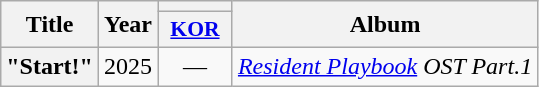<table class="wikitable plainrowheaders" style="text-align:center">
<tr>
<th scope="col" rowspan="2">Title</th>
<th scope="col" rowspan="2">Year</th>
<th scope="col" colspan="1"></th>
<th scope="col" rowspan="2">Album</th>
</tr>
<tr>
<th scope="col" style="font-size:90%; width:3em"><a href='#'>KOR</a></th>
</tr>
<tr>
<th scope="row">"Start!"<br></th>
<td>2025</td>
<td>—</td>
<td><em><a href='#'>Resident Playbook</a> OST Part.1</em></td>
</tr>
</table>
